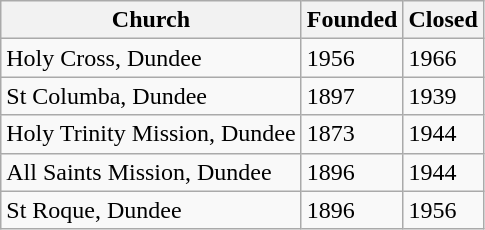<table class="wikitable">
<tr>
<th>Church</th>
<th>Founded</th>
<th>Closed</th>
</tr>
<tr>
<td>Holy Cross, Dundee</td>
<td>1956</td>
<td>1966</td>
</tr>
<tr>
<td>St Columba, Dundee</td>
<td>1897</td>
<td>1939</td>
</tr>
<tr>
<td>Holy Trinity Mission, Dundee</td>
<td>1873</td>
<td>1944</td>
</tr>
<tr>
<td>All Saints Mission, Dundee</td>
<td>1896</td>
<td>1944</td>
</tr>
<tr>
<td>St Roque, Dundee</td>
<td>1896</td>
<td>1956</td>
</tr>
</table>
